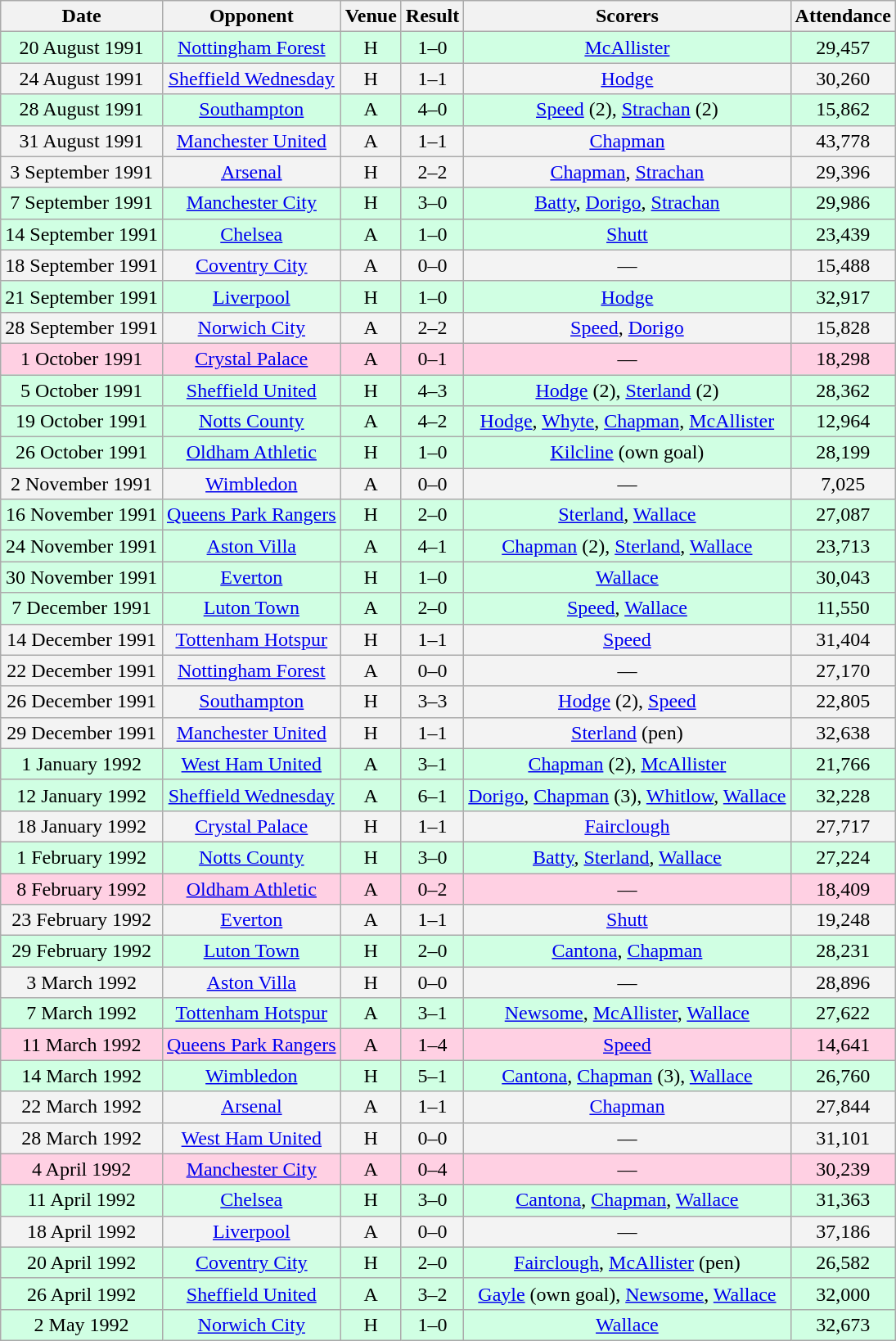<table class="wikitable sortable" style="text-align:center;">
<tr>
<th>Date</th>
<th>Opponent</th>
<th>Venue</th>
<th>Result</th>
<th class="unsortable">Scorers</th>
<th>Attendance</th>
</tr>
<tr style="background-color: #d0ffe3;">
<td>20 August 1991</td>
<td><a href='#'>Nottingham Forest</a></td>
<td>H</td>
<td>1–0</td>
<td><a href='#'>McAllister</a></td>
<td>29,457</td>
</tr>
<tr style="background-color: #f3f3f3;">
<td>24 August 1991</td>
<td><a href='#'>Sheffield Wednesday</a></td>
<td>H</td>
<td>1–1</td>
<td><a href='#'>Hodge</a></td>
<td>30,260</td>
</tr>
<tr style="background-color: #d0ffe3;">
<td>28 August 1991</td>
<td><a href='#'>Southampton</a></td>
<td>A</td>
<td>4–0</td>
<td><a href='#'>Speed</a> (2), <a href='#'>Strachan</a> (2)</td>
<td>15,862</td>
</tr>
<tr style="background-color: #f3f3f3;">
<td>31 August 1991</td>
<td><a href='#'>Manchester United</a></td>
<td>A</td>
<td>1–1</td>
<td><a href='#'>Chapman</a></td>
<td>43,778</td>
</tr>
<tr style="background-color: #f3f3f3;">
<td>3 September 1991</td>
<td><a href='#'>Arsenal</a></td>
<td>H</td>
<td>2–2</td>
<td><a href='#'>Chapman</a>, <a href='#'>Strachan</a></td>
<td>29,396</td>
</tr>
<tr style="background-color: #d0ffe3;">
<td>7 September 1991</td>
<td><a href='#'>Manchester City</a></td>
<td>H</td>
<td>3–0</td>
<td><a href='#'>Batty</a>, <a href='#'>Dorigo</a>, <a href='#'>Strachan</a></td>
<td>29,986</td>
</tr>
<tr style="background-color: #d0ffe3;">
<td>14 September 1991</td>
<td><a href='#'>Chelsea</a></td>
<td>A</td>
<td>1–0</td>
<td><a href='#'>Shutt</a></td>
<td>23,439</td>
</tr>
<tr style="background-color: #f3f3f3;">
<td>18 September 1991</td>
<td><a href='#'>Coventry City</a></td>
<td>A</td>
<td>0–0</td>
<td>—</td>
<td>15,488</td>
</tr>
<tr style="background-color: #d0ffe3;">
<td>21 September 1991</td>
<td><a href='#'>Liverpool</a></td>
<td>H</td>
<td>1–0</td>
<td><a href='#'>Hodge</a></td>
<td>32,917</td>
</tr>
<tr style="background-color: #f3f3f3;">
<td>28 September 1991</td>
<td><a href='#'>Norwich City</a></td>
<td>A</td>
<td>2–2</td>
<td><a href='#'>Speed</a>, <a href='#'>Dorigo</a></td>
<td>15,828</td>
</tr>
<tr style="background-color: #ffd0e3;">
<td>1 October 1991</td>
<td><a href='#'>Crystal Palace</a></td>
<td>A</td>
<td>0–1</td>
<td>—</td>
<td>18,298</td>
</tr>
<tr style="background-color: #d0ffe3;">
<td>5 October 1991</td>
<td><a href='#'>Sheffield United</a></td>
<td>H</td>
<td>4–3</td>
<td><a href='#'>Hodge</a> (2), <a href='#'>Sterland</a> (2)</td>
<td>28,362</td>
</tr>
<tr style="background-color: #d0ffe3;">
<td>19 October 1991</td>
<td><a href='#'>Notts County</a></td>
<td>A</td>
<td>4–2</td>
<td><a href='#'>Hodge</a>, <a href='#'>Whyte</a>, <a href='#'>Chapman</a>, <a href='#'>McAllister</a></td>
<td>12,964</td>
</tr>
<tr style="background-color: #d0ffe3;">
<td>26 October 1991</td>
<td><a href='#'>Oldham Athletic</a></td>
<td>H</td>
<td>1–0</td>
<td><a href='#'>Kilcline</a> (own goal)</td>
<td>28,199</td>
</tr>
<tr style="background-color: #f3f3f3;">
<td>2 November 1991</td>
<td><a href='#'>Wimbledon</a></td>
<td>A</td>
<td>0–0</td>
<td>—</td>
<td>7,025</td>
</tr>
<tr style="background-color: #d0ffe3;">
<td>16 November 1991</td>
<td><a href='#'>Queens Park Rangers</a></td>
<td>H</td>
<td>2–0</td>
<td><a href='#'>Sterland</a>, <a href='#'>Wallace</a></td>
<td>27,087</td>
</tr>
<tr style="background-color: #d0ffe3;">
<td>24 November 1991</td>
<td><a href='#'>Aston Villa</a></td>
<td>A</td>
<td>4–1</td>
<td><a href='#'>Chapman</a> (2), <a href='#'>Sterland</a>, <a href='#'>Wallace</a></td>
<td>23,713</td>
</tr>
<tr style="background-color: #d0ffe3;">
<td>30 November 1991</td>
<td><a href='#'>Everton</a></td>
<td>H</td>
<td>1–0</td>
<td><a href='#'>Wallace</a></td>
<td>30,043</td>
</tr>
<tr style="background-color: #d0ffe3;">
<td>7 December 1991</td>
<td><a href='#'>Luton Town</a></td>
<td>A</td>
<td>2–0</td>
<td><a href='#'>Speed</a>, <a href='#'>Wallace</a></td>
<td>11,550</td>
</tr>
<tr style="background-color: #f3f3f3;">
<td>14 December 1991</td>
<td><a href='#'>Tottenham Hotspur</a></td>
<td>H</td>
<td>1–1</td>
<td><a href='#'>Speed</a></td>
<td>31,404</td>
</tr>
<tr style="background-color: #f3f3f3;">
<td>22 December 1991</td>
<td><a href='#'>Nottingham Forest</a></td>
<td>A</td>
<td>0–0</td>
<td>—</td>
<td>27,170</td>
</tr>
<tr style="background-color: #f3f3f3;">
<td>26 December 1991</td>
<td><a href='#'>Southampton</a></td>
<td>H</td>
<td>3–3</td>
<td><a href='#'>Hodge</a> (2), <a href='#'>Speed</a></td>
<td>22,805</td>
</tr>
<tr style="background-color: #f3f3f3;">
<td>29 December 1991</td>
<td><a href='#'>Manchester United</a></td>
<td>H</td>
<td>1–1</td>
<td><a href='#'>Sterland</a> (pen)</td>
<td>32,638</td>
</tr>
<tr style="background-color: #d0ffe3;">
<td>1 January 1992</td>
<td><a href='#'>West Ham United</a></td>
<td>A</td>
<td>3–1</td>
<td><a href='#'>Chapman</a> (2), <a href='#'>McAllister</a></td>
<td>21,766</td>
</tr>
<tr style="background-color: #d0ffe3;">
<td>12 January 1992</td>
<td><a href='#'>Sheffield Wednesday</a></td>
<td>A</td>
<td>6–1</td>
<td><a href='#'>Dorigo</a>, <a href='#'>Chapman</a> (3), <a href='#'>Whitlow</a>, <a href='#'>Wallace</a></td>
<td>32,228</td>
</tr>
<tr style="background-color: #f3f3f3;">
<td>18 January 1992</td>
<td><a href='#'>Crystal Palace</a></td>
<td>H</td>
<td>1–1</td>
<td><a href='#'>Fairclough</a></td>
<td>27,717</td>
</tr>
<tr style="background-color: #d0ffe3;">
<td>1 February 1992</td>
<td><a href='#'>Notts County</a></td>
<td>H</td>
<td>3–0</td>
<td><a href='#'>Batty</a>, <a href='#'>Sterland</a>, <a href='#'>Wallace</a></td>
<td>27,224</td>
</tr>
<tr style="background-color: #ffd0e3;">
<td>8 February 1992</td>
<td><a href='#'>Oldham Athletic</a></td>
<td>A</td>
<td>0–2</td>
<td>—</td>
<td>18,409</td>
</tr>
<tr style="background-color: #f3f3f3;">
<td>23 February 1992</td>
<td><a href='#'>Everton</a></td>
<td>A</td>
<td>1–1</td>
<td><a href='#'>Shutt</a></td>
<td>19,248</td>
</tr>
<tr style="background-color: #d0ffe3;">
<td>29 February 1992</td>
<td><a href='#'>Luton Town</a></td>
<td>H</td>
<td>2–0</td>
<td><a href='#'>Cantona</a>, <a href='#'>Chapman</a></td>
<td>28,231</td>
</tr>
<tr style="background-color: #f3f3f3;">
<td>3 March 1992</td>
<td><a href='#'>Aston Villa</a></td>
<td>H</td>
<td>0–0</td>
<td>—</td>
<td>28,896</td>
</tr>
<tr style="background-color: #d0ffe3;">
<td>7 March 1992</td>
<td><a href='#'>Tottenham Hotspur</a></td>
<td>A</td>
<td>3–1</td>
<td><a href='#'>Newsome</a>, <a href='#'>McAllister</a>, <a href='#'>Wallace</a></td>
<td>27,622</td>
</tr>
<tr style="background-color: #ffd0e3;">
<td>11 March 1992</td>
<td><a href='#'>Queens Park Rangers</a></td>
<td>A</td>
<td>1–4</td>
<td><a href='#'>Speed</a></td>
<td>14,641</td>
</tr>
<tr style="background-color: #d0ffe3;">
<td>14 March 1992</td>
<td><a href='#'>Wimbledon</a></td>
<td>H</td>
<td>5–1</td>
<td><a href='#'>Cantona</a>, <a href='#'>Chapman</a> (3), <a href='#'>Wallace</a></td>
<td>26,760</td>
</tr>
<tr style="background-color: #f3f3f3;">
<td>22 March 1992</td>
<td><a href='#'>Arsenal</a></td>
<td>A</td>
<td>1–1</td>
<td><a href='#'>Chapman</a></td>
<td>27,844</td>
</tr>
<tr style="background-color: #f3f3f3;">
<td>28 March 1992</td>
<td><a href='#'>West Ham United</a></td>
<td>H</td>
<td>0–0</td>
<td>—</td>
<td>31,101</td>
</tr>
<tr style="background-color: #ffd0e3;">
<td>4 April 1992</td>
<td><a href='#'>Manchester City</a></td>
<td>A</td>
<td>0–4</td>
<td>—</td>
<td>30,239</td>
</tr>
<tr style="background-color: #d0ffe3;">
<td>11 April 1992</td>
<td><a href='#'>Chelsea</a></td>
<td>H</td>
<td>3–0</td>
<td><a href='#'>Cantona</a>, <a href='#'>Chapman</a>, <a href='#'>Wallace</a></td>
<td>31,363</td>
</tr>
<tr style="background-color: #f3f3f3;">
<td>18 April 1992</td>
<td><a href='#'>Liverpool</a></td>
<td>A</td>
<td>0–0</td>
<td>—</td>
<td>37,186</td>
</tr>
<tr style="background-color: #d0ffe3;">
<td>20 April 1992</td>
<td><a href='#'>Coventry City</a></td>
<td>H</td>
<td>2–0</td>
<td><a href='#'>Fairclough</a>, <a href='#'>McAllister</a> (pen)</td>
<td>26,582</td>
</tr>
<tr style="background-color: #d0ffe3;">
<td>26 April 1992</td>
<td><a href='#'>Sheffield United</a></td>
<td>A</td>
<td>3–2</td>
<td><a href='#'>Gayle</a> (own goal), <a href='#'>Newsome</a>, <a href='#'>Wallace</a></td>
<td>32,000</td>
</tr>
<tr style="background-color: #d0ffe3;">
<td>2 May 1992</td>
<td><a href='#'>Norwich City</a></td>
<td>H</td>
<td>1–0</td>
<td><a href='#'>Wallace</a></td>
<td>32,673</td>
</tr>
</table>
